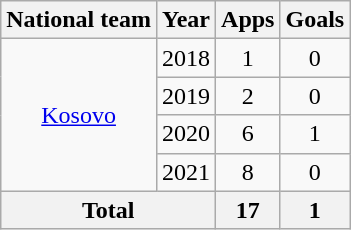<table class="wikitable" style="text-align:center">
<tr>
<th>National team</th>
<th>Year</th>
<th>Apps</th>
<th>Goals</th>
</tr>
<tr>
<td rowspan="4"><a href='#'>Kosovo</a></td>
<td>2018</td>
<td>1</td>
<td>0</td>
</tr>
<tr>
<td>2019</td>
<td>2</td>
<td>0</td>
</tr>
<tr>
<td>2020</td>
<td>6</td>
<td>1</td>
</tr>
<tr>
<td>2021</td>
<td>8</td>
<td>0</td>
</tr>
<tr>
<th colspan="2">Total</th>
<th>17</th>
<th>1</th>
</tr>
</table>
